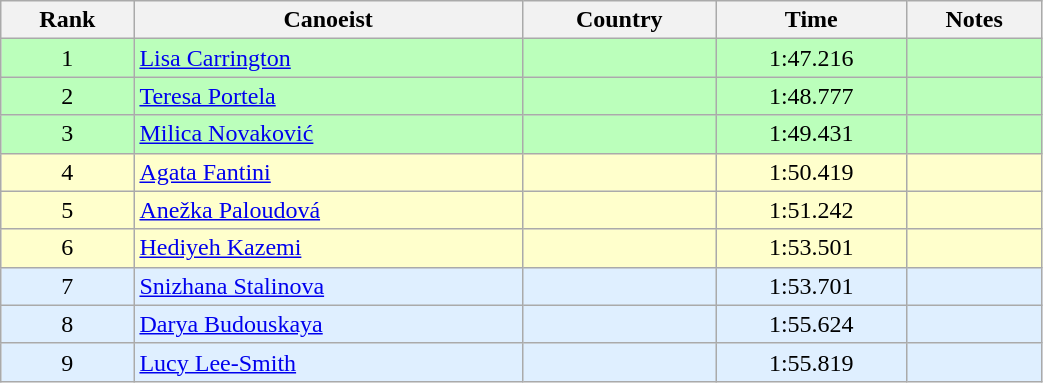<table class="wikitable" style="text-align:center;width: 55%">
<tr>
<th>Rank</th>
<th>Canoeist</th>
<th>Country</th>
<th>Time</th>
<th>Notes</th>
</tr>
<tr bgcolor=bbffbb>
<td>1</td>
<td align="left"><a href='#'>Lisa Carrington</a></td>
<td align="left"></td>
<td>1:47.216</td>
<td></td>
</tr>
<tr bgcolor=bbffbb>
<td>2</td>
<td align="left"><a href='#'>Teresa Portela</a></td>
<td align="left"></td>
<td>1:48.777</td>
<td></td>
</tr>
<tr bgcolor=bbffbb>
<td>3</td>
<td align="left"><a href='#'>Milica Novaković</a></td>
<td align="left"></td>
<td>1:49.431</td>
<td></td>
</tr>
<tr bgcolor=ffffcc>
<td>4</td>
<td align="left"><a href='#'>Agata Fantini</a></td>
<td align="left"></td>
<td>1:50.419</td>
<td></td>
</tr>
<tr bgcolor=ffffcc>
<td>5</td>
<td align="left"><a href='#'>Anežka Paloudová</a></td>
<td align="left"></td>
<td>1:51.242</td>
<td></td>
</tr>
<tr bgcolor=ffffcc>
<td>6</td>
<td align="left"><a href='#'>Hediyeh Kazemi</a></td>
<td align="left"></td>
<td>1:53.501</td>
<td></td>
</tr>
<tr bgcolor=dfefff>
<td>7</td>
<td align="left"><a href='#'>Snizhana Stalinova</a></td>
<td align="left"></td>
<td>1:53.701</td>
<td></td>
</tr>
<tr bgcolor=dfefff>
<td>8</td>
<td align="left"><a href='#'>Darya Budouskaya</a></td>
<td align="left"></td>
<td>1:55.624</td>
<td></td>
</tr>
<tr bgcolor=dfefff>
<td>9</td>
<td align="left"><a href='#'>Lucy Lee-Smith</a></td>
<td align="left"></td>
<td>1:55.819</td>
<td></td>
</tr>
</table>
